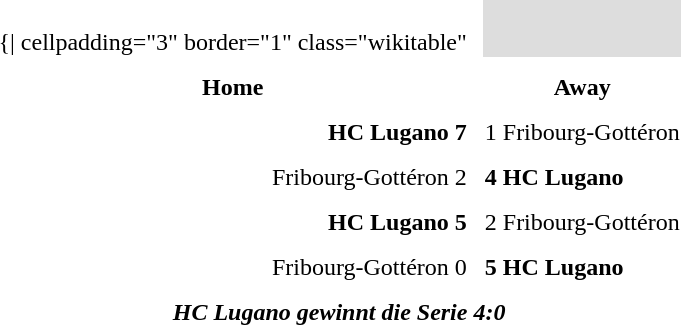<table cellspacing="10">
<tr>
<td valign="top"><br>	{| cellpadding="3" border="1"  class="wikitable"</td>
<th bgcolor="#DDDDDD" colspan="4"></th>
</tr>
<tr>
<th>Home</th>
<th>Away</th>
</tr>
<tr>
<td align = "right"><strong>HC Lugano 7</strong></td>
<td>1 Fribourg-Gottéron</td>
</tr>
<tr>
<td align = "right">Fribourg-Gottéron 2</td>
<td><strong>4 HC Lugano</strong></td>
</tr>
<tr>
<td align = "right"><strong>HC Lugano 5</strong></td>
<td>2 Fribourg-Gottéron</td>
</tr>
<tr>
<td align = "right">Fribourg-Gottéron 0</td>
<td><strong>5 HC Lugano</strong></td>
</tr>
<tr align="center">
<td colspan="4"><strong><em>HC Lugano gewinnt die Serie 4:0</em></strong></td>
</tr>
</table>
